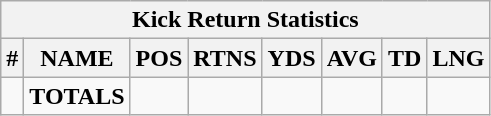<table class="wikitable sortable collapsible collapsed">
<tr>
<th colspan="8">Kick Return Statistics</th>
</tr>
<tr>
<th>#</th>
<th>NAME</th>
<th>POS</th>
<th>RTNS</th>
<th>YDS</th>
<th>AVG</th>
<th>TD</th>
<th>LNG</th>
</tr>
<tr>
<td></td>
<td><strong>TOTALS</strong></td>
<td></td>
<td></td>
<td></td>
<td></td>
<td></td>
<td></td>
</tr>
</table>
